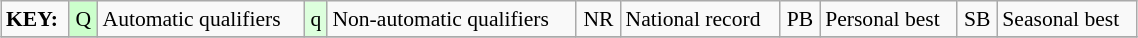<table class="wikitable" style="margin:0.5em auto; font-size:90%;position:relative;" width=60%>
<tr>
<td><strong>KEY:</strong></td>
<td bgcolor=ccffcc align=center>Q</td>
<td>Automatic qualifiers</td>
<td bgcolor=ddffdd align=center>q</td>
<td>Non-automatic qualifiers</td>
<td align=center>NR</td>
<td>National record</td>
<td align=center>PB</td>
<td>Personal best</td>
<td align=center>SB</td>
<td>Seasonal best</td>
</tr>
<tr>
</tr>
</table>
